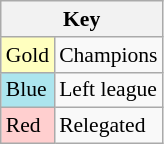<table class="wikitable" style="font-size:90%">
<tr>
<th colspan=2>Key</th>
</tr>
<tr>
<td bgcolor="#ffffbf">Gold</td>
<td>Champions</td>
</tr>
<tr>
<td bgcolor="#ace5ee">Blue</td>
<td>Left league</td>
</tr>
<tr>
<td bgcolor="#ffcfcf">Red</td>
<td>Relegated</td>
</tr>
</table>
